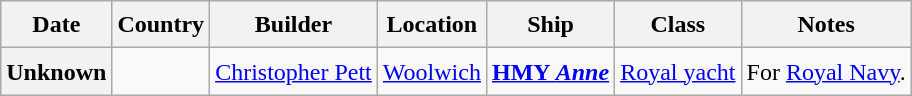<table class="wikitable sortable" style="font-size:1.00em; line-height:1.5em;">
<tr>
<th>Date</th>
<th>Country</th>
<th>Builder</th>
<th>Location</th>
<th>Ship</th>
<th>Class</th>
<th>Notes</th>
</tr>
<tr>
<th>Unknown</th>
<td></td>
<td><a href='#'>Christopher Pett</a></td>
<td><a href='#'>Woolwich</a></td>
<td><strong><a href='#'>HMY <em>Anne</em></a></strong></td>
<td><a href='#'>Royal yacht</a></td>
<td>For <a href='#'>Royal Navy</a>.</td>
</tr>
</table>
